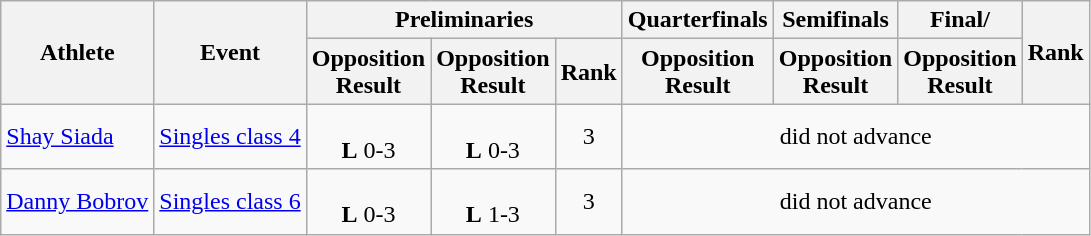<table class=wikitable>
<tr>
<th rowspan="2">Athlete</th>
<th rowspan="2">Event</th>
<th colspan="3">Preliminaries</th>
<th>Quarterfinals</th>
<th>Semifinals</th>
<th>Final/</th>
<th rowspan="2">Rank</th>
</tr>
<tr>
<th>Opposition<br>Result</th>
<th>Opposition<br>Result</th>
<th>Rank</th>
<th>Opposition<br>Result</th>
<th>Opposition<br>Result</th>
<th>Opposition<br>Result</th>
</tr>
<tr align="center">
<td align="left"><a href='#'>Shay Siada</a></td>
<td align="left"><a href='#'>Singles class 4</a></td>
<td><br><strong>L</strong> 0-3</td>
<td><br><strong>L</strong> 0-3</td>
<td>3</td>
<td colspan="4">did not advance</td>
</tr>
<tr align="center">
<td align="left"><a href='#'>Danny Bobrov</a></td>
<td align="left"><a href='#'>Singles class 6</a></td>
<td><br><strong>L</strong> 0-3</td>
<td><br><strong>L</strong> 1-3</td>
<td>3</td>
<td colspan="4">did not advance</td>
</tr>
</table>
